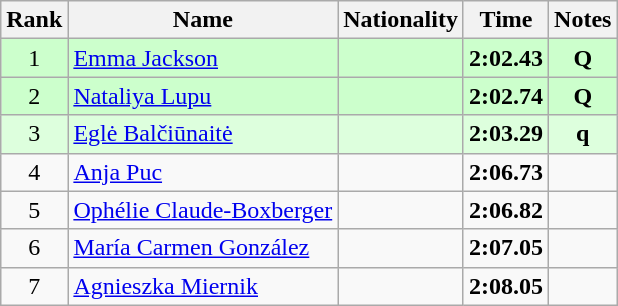<table class="wikitable sortable" style="text-align:center">
<tr>
<th>Rank</th>
<th>Name</th>
<th>Nationality</th>
<th>Time</th>
<th>Notes</th>
</tr>
<tr bgcolor=ccffcc>
<td>1</td>
<td align=left><a href='#'>Emma Jackson</a></td>
<td align=left></td>
<td><strong>2:02.43</strong></td>
<td><strong>Q</strong></td>
</tr>
<tr bgcolor=ccffcc>
<td>2</td>
<td align=left><a href='#'>Nataliya Lupu</a></td>
<td align=left></td>
<td><strong>2:02.74</strong></td>
<td><strong>Q</strong></td>
</tr>
<tr bgcolor=ddffdd>
<td>3</td>
<td align=left><a href='#'>Eglė Balčiūnaitė</a></td>
<td align=left></td>
<td><strong>2:03.29</strong></td>
<td><strong>q</strong></td>
</tr>
<tr>
<td>4</td>
<td align=left><a href='#'>Anja Puc</a></td>
<td align=left></td>
<td><strong>2:06.73</strong></td>
<td></td>
</tr>
<tr>
<td>5</td>
<td align=left><a href='#'>Ophélie Claude-Boxberger</a></td>
<td align=left></td>
<td><strong>2:06.82</strong></td>
<td></td>
</tr>
<tr>
<td>6</td>
<td align=left><a href='#'>María Carmen González</a></td>
<td align=left></td>
<td><strong>2:07.05</strong></td>
<td></td>
</tr>
<tr>
<td>7</td>
<td align=left><a href='#'>Agnieszka Miernik</a></td>
<td align=left></td>
<td><strong>2:08.05</strong></td>
<td></td>
</tr>
</table>
